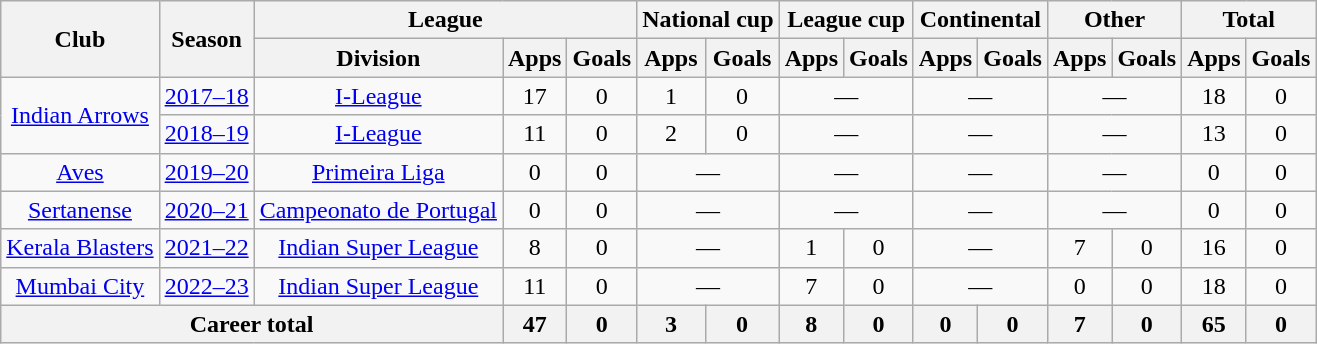<table class="wikitable" style="text-align: center;">
<tr>
<th rowspan="2">Club</th>
<th rowspan="2">Season</th>
<th colspan="3">League</th>
<th colspan="2"><strong>National cup</strong></th>
<th colspan="2">League cup</th>
<th colspan="2">Continental</th>
<th colspan="2">Other</th>
<th colspan="2">Total</th>
</tr>
<tr>
<th>Division</th>
<th>Apps</th>
<th>Goals</th>
<th>Apps</th>
<th>Goals</th>
<th>Apps</th>
<th>Goals</th>
<th>Apps</th>
<th>Goals</th>
<th>Apps</th>
<th>Goals</th>
<th>Apps</th>
<th>Goals</th>
</tr>
<tr>
<td rowspan="2"><a href='#'>Indian Arrows</a></td>
<td><a href='#'>2017–18</a></td>
<td><a href='#'>I-League</a></td>
<td>17</td>
<td>0</td>
<td>1</td>
<td>0</td>
<td colspan="2">—</td>
<td colspan="2">—</td>
<td colspan="2">—</td>
<td>18</td>
<td>0</td>
</tr>
<tr>
<td><a href='#'>2018–19</a></td>
<td><a href='#'>I-League</a></td>
<td>11</td>
<td>0</td>
<td>2</td>
<td>0</td>
<td colspan="2">—</td>
<td colspan="2">—</td>
<td colspan="2">—</td>
<td>13</td>
<td>0</td>
</tr>
<tr>
<td rowspan="1"><a href='#'>Aves</a></td>
<td><a href='#'>2019–20</a></td>
<td><a href='#'>Primeira Liga</a></td>
<td>0</td>
<td>0</td>
<td colspan="2">—</td>
<td colspan="2">—</td>
<td colspan="2">—</td>
<td colspan="2">—</td>
<td>0</td>
<td>0</td>
</tr>
<tr>
<td rowspan="1"><a href='#'>Sertanense</a></td>
<td><a href='#'>2020–21</a></td>
<td><a href='#'>Campeonato de Portugal</a></td>
<td>0</td>
<td>0</td>
<td colspan="2">—</td>
<td colspan="2">—</td>
<td colspan="2">—</td>
<td colspan="2">—</td>
<td>0</td>
<td>0</td>
</tr>
<tr>
<td><a href='#'>Kerala Blasters</a></td>
<td><a href='#'>2021–22</a></td>
<td><a href='#'>Indian Super League</a></td>
<td>8</td>
<td>0</td>
<td colspan="2">—</td>
<td>1</td>
<td>0</td>
<td colspan="2">—</td>
<td>7</td>
<td>0</td>
<td>16</td>
<td>0</td>
</tr>
<tr>
<td><a href='#'>Mumbai City</a></td>
<td><a href='#'>2022–23</a></td>
<td><a href='#'>Indian Super League</a></td>
<td>11</td>
<td>0</td>
<td colspan="2">—</td>
<td>7</td>
<td>0</td>
<td colspan="2">—</td>
<td>0</td>
<td>0</td>
<td>18</td>
<td>0</td>
</tr>
<tr>
<th colspan="3">Career total</th>
<th>47</th>
<th>0</th>
<th>3</th>
<th>0</th>
<th>8</th>
<th>0</th>
<th>0</th>
<th>0</th>
<th>7</th>
<th>0</th>
<th>65</th>
<th>0</th>
</tr>
</table>
